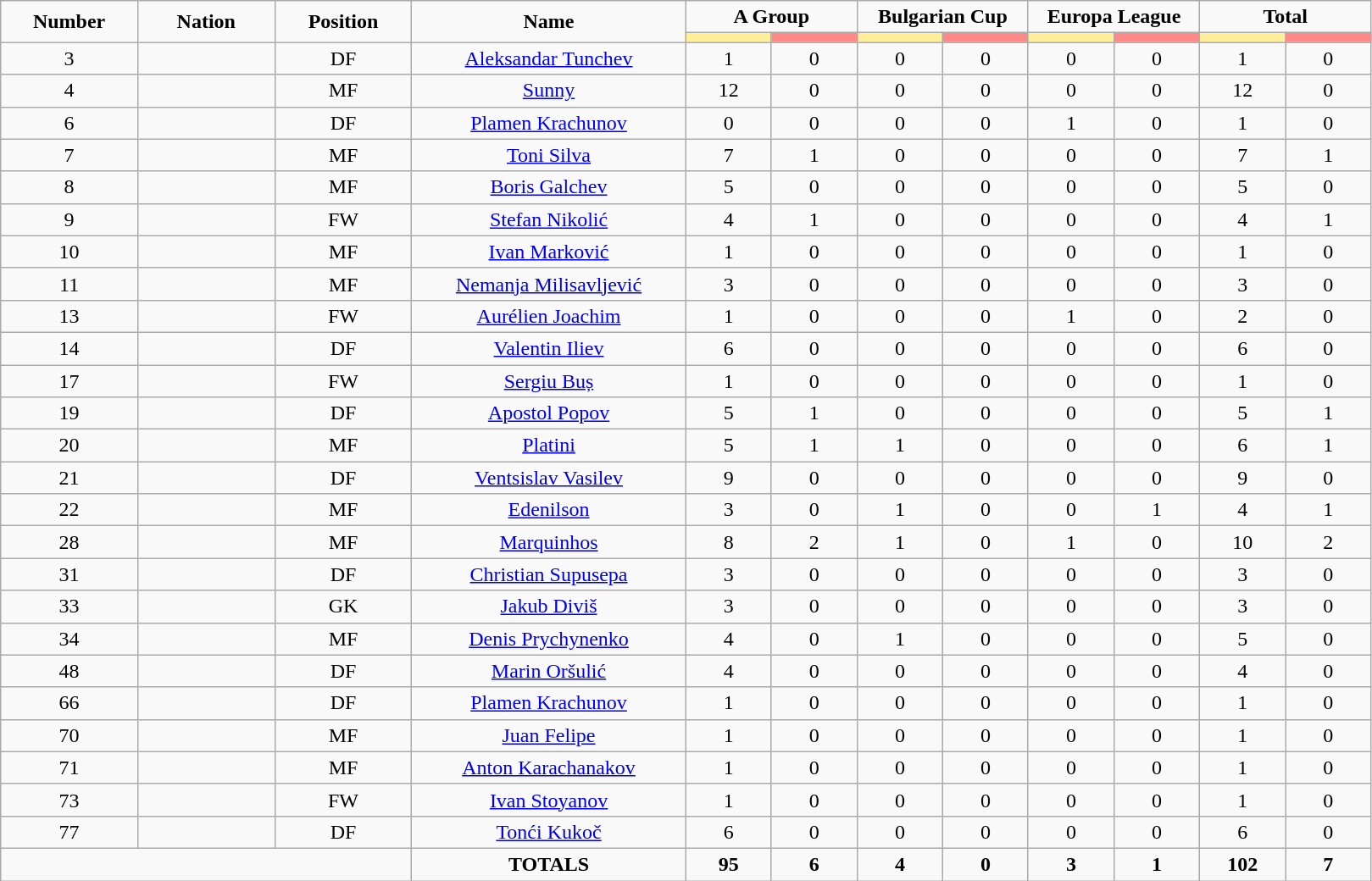<table class="wikitable" style="font-size: 100%; text-align: center;">
<tr>
<td rowspan="2" width="10%" align="center"><strong>Number</strong></td>
<td rowspan="2" width="10%" align="center"><strong>Nation</strong></td>
<td rowspan="2" width="10%" align="center"><strong>Position</strong></td>
<td rowspan="2" width="20%" align="center"><strong>Name</strong></td>
<td colspan="2" align="center"><strong>A Group</strong></td>
<td colspan="2" align="center"><strong>Bulgarian Cup</strong></td>
<td colspan="2" align="center"><strong>Europa League</strong></td>
<td colspan="2" align="center"><strong>Total</strong></td>
</tr>
<tr>
<th width=60 style="background: #FFEE99"></th>
<th width=60 style="background: #FF8888"></th>
<th width=60 style="background: #FFEE99"></th>
<th width=60 style="background: #FF8888"></th>
<th width=60 style="background: #FFEE99"></th>
<th width=60 style="background: #FF8888"></th>
<th width=60 style="background: #FFEE99"></th>
<th width=60 style="background: #FF8888"></th>
</tr>
<tr>
<td>3</td>
<td></td>
<td>DF</td>
<td><a href='#'>Aleksandar Tunchev</a></td>
<td>1</td>
<td>0</td>
<td>0</td>
<td>0</td>
<td>0</td>
<td>0</td>
<td>1</td>
<td>0</td>
</tr>
<tr>
<td>4</td>
<td></td>
<td>MF</td>
<td><a href='#'>Sunny</a></td>
<td>12</td>
<td>0</td>
<td>0</td>
<td>0</td>
<td>0</td>
<td>0</td>
<td>12</td>
<td>0</td>
</tr>
<tr>
<td>6</td>
<td></td>
<td>DF</td>
<td><a href='#'>Plamen Krachunov</a></td>
<td>0</td>
<td>0</td>
<td>0</td>
<td>0</td>
<td>1</td>
<td>0</td>
<td>1</td>
<td>0</td>
</tr>
<tr>
<td>7</td>
<td></td>
<td>MF</td>
<td><a href='#'>Toni Silva</a></td>
<td>7</td>
<td>1</td>
<td>0</td>
<td>0</td>
<td>0</td>
<td>0</td>
<td>7</td>
<td>1</td>
</tr>
<tr>
<td>8</td>
<td></td>
<td>MF</td>
<td><a href='#'>Boris Galchev</a></td>
<td>5</td>
<td>0</td>
<td>0</td>
<td>0</td>
<td>0</td>
<td>0</td>
<td>5</td>
<td>0</td>
</tr>
<tr>
<td>9</td>
<td></td>
<td>FW</td>
<td><a href='#'>Stefan Nikolić</a></td>
<td>4</td>
<td>1</td>
<td>0</td>
<td>0</td>
<td>0</td>
<td>0</td>
<td>4</td>
<td>1</td>
</tr>
<tr>
<td>10</td>
<td></td>
<td>MF</td>
<td><a href='#'>Ivan Marković</a></td>
<td>1</td>
<td>0</td>
<td>0</td>
<td>0</td>
<td>0</td>
<td>0</td>
<td>1</td>
<td>0</td>
</tr>
<tr>
<td>11</td>
<td></td>
<td>MF</td>
<td><a href='#'>Nemanja Milisavljević</a></td>
<td>3</td>
<td>0</td>
<td>0</td>
<td>0</td>
<td>0</td>
<td>0</td>
<td>3</td>
<td>0</td>
</tr>
<tr>
<td>13</td>
<td></td>
<td>FW</td>
<td><a href='#'>Aurélien Joachim</a></td>
<td>1</td>
<td>0</td>
<td>0</td>
<td>0</td>
<td>1</td>
<td>0</td>
<td>2</td>
<td>0</td>
</tr>
<tr>
<td>14</td>
<td></td>
<td>DF</td>
<td><a href='#'>Valentin Iliev</a></td>
<td>6</td>
<td>0</td>
<td>0</td>
<td>0</td>
<td>0</td>
<td>0</td>
<td>6</td>
<td>0</td>
</tr>
<tr>
<td>17</td>
<td></td>
<td>FW</td>
<td><a href='#'>Sergiu Buș</a></td>
<td>1</td>
<td>0</td>
<td>0</td>
<td>0</td>
<td>0</td>
<td>0</td>
<td>1</td>
<td>0</td>
</tr>
<tr>
<td>19</td>
<td></td>
<td>DF</td>
<td><a href='#'>Apostol Popov</a></td>
<td>5</td>
<td>1</td>
<td>0</td>
<td>0</td>
<td>0</td>
<td>0</td>
<td>5</td>
<td>1</td>
</tr>
<tr>
<td>20</td>
<td></td>
<td>MF</td>
<td><a href='#'>Platini</a></td>
<td>5</td>
<td>1</td>
<td>1</td>
<td>0</td>
<td>0</td>
<td>0</td>
<td>6</td>
<td>1</td>
</tr>
<tr>
<td>21</td>
<td></td>
<td>DF</td>
<td><a href='#'>Ventsislav Vasilev</a></td>
<td>9</td>
<td>0</td>
<td>0</td>
<td>0</td>
<td>0</td>
<td>0</td>
<td>9</td>
<td>0</td>
</tr>
<tr>
<td>22</td>
<td></td>
<td>MF</td>
<td><a href='#'>Edenilson</a></td>
<td>3</td>
<td>0</td>
<td>1</td>
<td>0</td>
<td>0</td>
<td>1</td>
<td>4</td>
<td>1</td>
</tr>
<tr>
<td>28</td>
<td></td>
<td>MF</td>
<td><a href='#'>Marquinhos</a></td>
<td>8</td>
<td>2</td>
<td>1</td>
<td>0</td>
<td>1</td>
<td>0</td>
<td>10</td>
<td>2</td>
</tr>
<tr>
<td>31</td>
<td></td>
<td>DF</td>
<td><a href='#'>Christian Supusepa</a></td>
<td>3</td>
<td>0</td>
<td>0</td>
<td>0</td>
<td>0</td>
<td>0</td>
<td>3</td>
<td>0</td>
</tr>
<tr>
<td>33</td>
<td></td>
<td>GK</td>
<td><a href='#'>Jakub Diviš</a></td>
<td>3</td>
<td>0</td>
<td>0</td>
<td>0</td>
<td>0</td>
<td>0</td>
<td>3</td>
<td>0</td>
</tr>
<tr>
<td>34</td>
<td></td>
<td>MF</td>
<td><a href='#'>Denis Prychynenko</a></td>
<td>4</td>
<td>0</td>
<td>1</td>
<td>0</td>
<td>0</td>
<td>0</td>
<td>5</td>
<td>0</td>
</tr>
<tr>
<td>48</td>
<td></td>
<td>DF</td>
<td><a href='#'>Marin Oršulić</a></td>
<td>4</td>
<td>0</td>
<td>0</td>
<td>0</td>
<td>0</td>
<td>0</td>
<td>4</td>
<td>0</td>
</tr>
<tr>
<td>66</td>
<td></td>
<td>DF</td>
<td><a href='#'>Plamen Krachunov</a></td>
<td>1</td>
<td>0</td>
<td>0</td>
<td>0</td>
<td>0</td>
<td>0</td>
<td>1</td>
<td>0</td>
</tr>
<tr>
<td>70</td>
<td></td>
<td>MF</td>
<td><a href='#'>Juan Felipe</a></td>
<td>1</td>
<td>0</td>
<td>0</td>
<td>0</td>
<td>0</td>
<td>0</td>
<td>1</td>
<td>0</td>
</tr>
<tr>
<td>71</td>
<td></td>
<td>MF</td>
<td><a href='#'>Anton Karachanakov</a></td>
<td>1</td>
<td>0</td>
<td>0</td>
<td>0</td>
<td>0</td>
<td>0</td>
<td>1</td>
<td>0</td>
</tr>
<tr>
<td>73</td>
<td></td>
<td>FW</td>
<td><a href='#'>Ivan Stoyanov</a></td>
<td>1</td>
<td>0</td>
<td>0</td>
<td>0</td>
<td>0</td>
<td>0</td>
<td>1</td>
<td>0</td>
</tr>
<tr>
<td>77</td>
<td></td>
<td>DF</td>
<td><a href='#'>Tonći Kukoč</a></td>
<td>6</td>
<td>0</td>
<td>0</td>
<td>0</td>
<td>0</td>
<td>0</td>
<td>6</td>
<td>0</td>
</tr>
<tr>
<td colspan="3"></td>
<td><strong>TOTALS</strong></td>
<td><strong>95</strong></td>
<td><strong>6</strong></td>
<td><strong>4</strong></td>
<td><strong>0</strong></td>
<td><strong>3</strong></td>
<td><strong>1</strong></td>
<td><strong>102</strong></td>
<td><strong>7</strong></td>
</tr>
</table>
